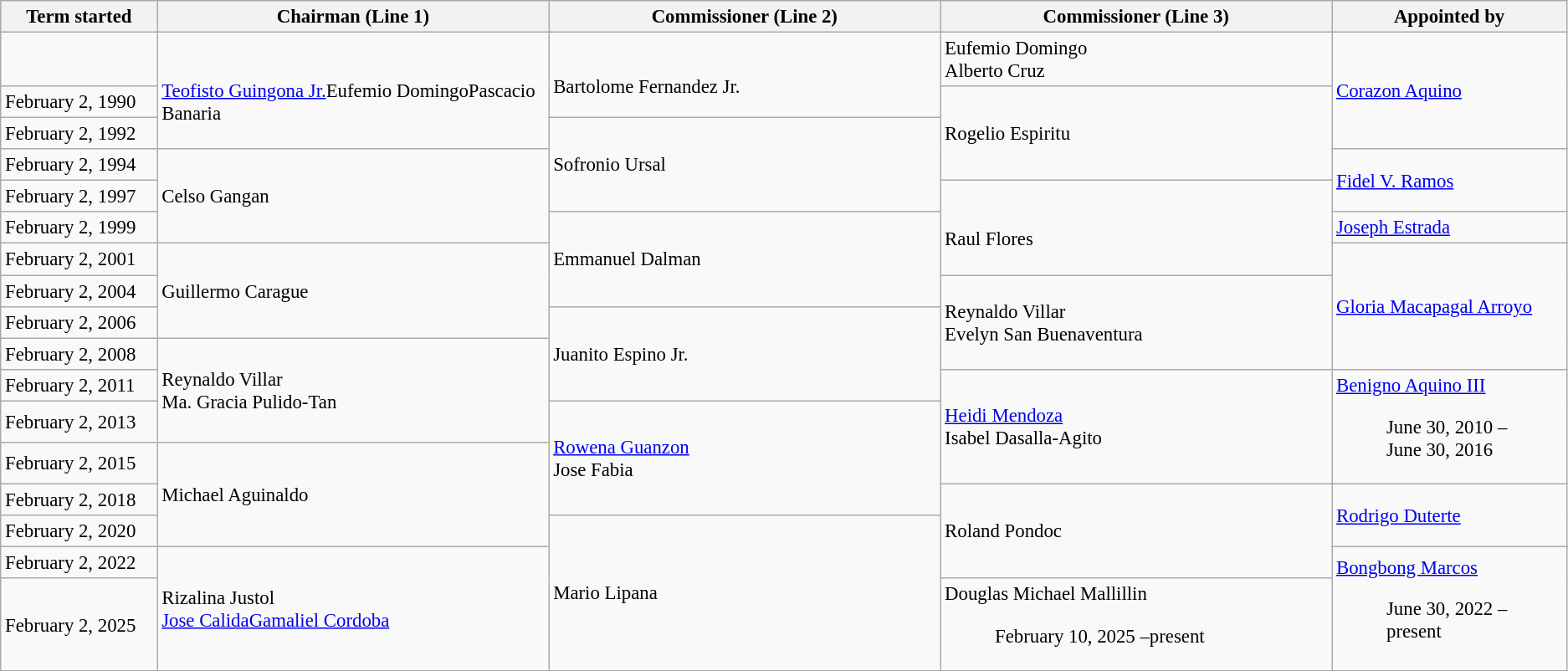<table class="wikitable" style="font-size:95%;">
<tr>
<th>Term started</th>
<th width="25%">Chairman (Line 1)</th>
<th width="25%">Commissioner (Line 2)</th>
<th width="25%">Commissioner (Line 3)</th>
<th width="15%">Appointed by</th>
</tr>
<tr>
<td></td>
<td rowspan="3"><br><a href='#'>Teofisto Guingona Jr.</a>Eufemio DomingoPascacio Banaria</td>
<td rowspan="2"><br>Bartolome Fernandez Jr.</td>
<td>Eufemio Domingo<br>Alberto Cruz</td>
<td rowspan="3"><a href='#'>Corazon Aquino</a><br></td>
</tr>
<tr>
<td>February 2, 1990</td>
<td rowspan="3">Rogelio Espiritu<br></td>
</tr>
<tr>
<td>February 2, 1992</td>
<td rowspan="3">Sofronio Ursal<br></td>
</tr>
<tr>
<td>February 2, 1994</td>
<td rowspan="3">Celso Gangan<br></td>
<td rowspan="2"><a href='#'>Fidel V. Ramos</a><br></td>
</tr>
<tr>
<td>February 2, 1997</td>
<td rowspan="3"><br>Raul Flores</td>
</tr>
<tr>
<td>February 2, 1999</td>
<td rowspan="3">Emmanuel Dalman<br></td>
<td><a href='#'>Joseph Estrada</a><br></td>
</tr>
<tr>
<td>February 2, 2001</td>
<td rowspan="3">Guillermo Carague<br></td>
<td rowspan="4"><a href='#'>Gloria Macapagal Arroyo</a><br></td>
</tr>
<tr>
<td>February 2, 2004</td>
<td rowspan="3">Reynaldo Villar<br>Evelyn San Buenaventura</td>
</tr>
<tr>
<td>February 2, 2006</td>
<td rowspan="3">Juanito Espino Jr.<br></td>
</tr>
<tr>
<td>February 2, 2008</td>
<td rowspan="3">Reynaldo Villar<br>Ma. Gracia Pulido-Tan</td>
</tr>
<tr>
<td>February 2, 2011</td>
<td rowspan="3"><a href='#'>Heidi Mendoza</a><br>Isabel Dasalla-Agito</td>
<td rowspan="3"><a href='#'>Benigno Aquino III</a><blockquote>June 30, 2010 – June 30, 2016</blockquote></td>
</tr>
<tr>
<td>February 2, 2013</td>
<td rowspan="3"><a href='#'>Rowena Guanzon</a><br>Jose Fabia</td>
</tr>
<tr>
<td>February 2, 2015</td>
<td rowspan="3">Michael Aguinaldo<br></td>
</tr>
<tr>
<td>February 2, 2018</td>
<td rowspan="4">Roland Pondoc<br></td>
<td rowspan="3"><a href='#'>Rodrigo Duterte</a><br></td>
</tr>
<tr>
<td>February 2, 2020</td>
<td rowspan="4">Mario Lipana<br></td>
</tr>
<tr>
<td rowspan="2">February 2, 2022</td>
<td rowspan="3">Rizalina Justol<br><a href='#'>Jose Calida</a><a href='#'>Gamaliel Cordoba</a></td>
</tr>
<tr>
<td rowspan="2"><a href='#'>Bongbong Marcos</a><blockquote>June 30, 2022 – present</blockquote></td>
</tr>
<tr>
<td>February 2, 2025</td>
<td>Douglas Michael Mallillin<blockquote>February 10, 2025 –present</blockquote></td>
</tr>
</table>
